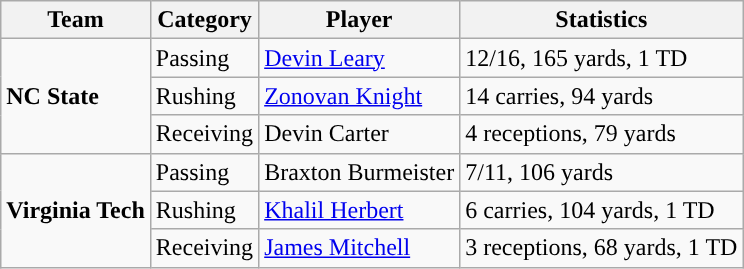<table class="wikitable" style="float: left;">
<tr>
<th>Team</th>
<th>Category</th>
<th>Player</th>
<th>Statistics</th>
</tr>
<tr>
<td rowspan=3><strong>NC State</strong></td>
<td>Passing</td>
<td><a href='#'>Devin Leary</a></td>
<td>12/16, 165 yards, 1 TD</td>
</tr>
<tr>
<td>Rushing</td>
<td><a href='#'>Zonovan Knight</a></td>
<td>14 carries, 94 yards</td>
</tr>
<tr>
<td>Receiving</td>
<td>Devin Carter</td>
<td>4 receptions, 79 yards</td>
</tr>
<tr>
<td rowspan=3><strong>Virginia Tech</strong></td>
<td>Passing</td>
<td>Braxton Burmeister</td>
<td>7/11, 106 yards</td>
</tr>
<tr>
<td>Rushing</td>
<td><a href='#'>Khalil Herbert</a></td>
<td>6 carries, 104 yards, 1 TD</td>
</tr>
<tr>
<td>Receiving</td>
<td><a href='#'>James Mitchell</a></td>
<td>3 receptions, 68 yards, 1 TD</td>
</tr>
</table>
